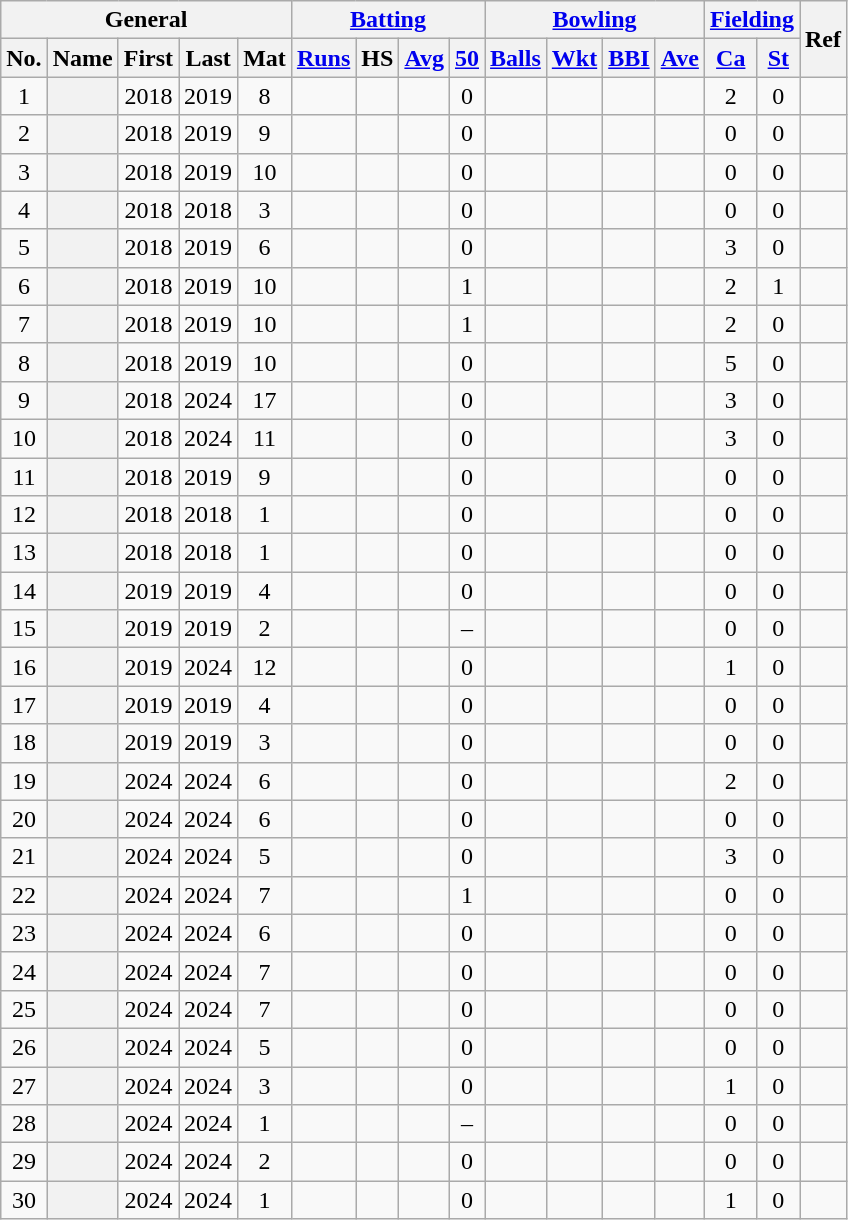<table class="wikitable plainrowheaders sortable">
<tr align="center">
<th scope="col" colspan=5 class="unsortable">General</th>
<th scope="col" colspan=4 class="unsortable"><a href='#'>Batting</a></th>
<th scope="col" colspan=4 class="unsortable"><a href='#'>Bowling</a></th>
<th scope="col" colspan=2 class="unsortable"><a href='#'>Fielding</a></th>
<th scope="col" rowspan=2 class="unsortable">Ref</th>
</tr>
<tr align="center">
<th scope="col">No.</th>
<th scope="col">Name</th>
<th scope="col">First</th>
<th scope="col">Last</th>
<th scope="col">Mat</th>
<th scope="col"><a href='#'>Runs</a></th>
<th scope="col">HS</th>
<th scope="col"><a href='#'>Avg</a></th>
<th scope="col"><a href='#'>50</a></th>
<th scope="col"><a href='#'>Balls</a></th>
<th scope="col"><a href='#'>Wkt</a></th>
<th scope="col"><a href='#'>BBI</a></th>
<th scope="col"><a href='#'>Ave</a></th>
<th scope="col"><a href='#'>Ca</a></th>
<th scope="col"><a href='#'>St</a></th>
</tr>
<tr align="center">
<td>1</td>
<th scope="row"></th>
<td>2018</td>
<td>2019</td>
<td>8</td>
<td></td>
<td></td>
<td></td>
<td>0</td>
<td></td>
<td></td>
<td></td>
<td></td>
<td>2</td>
<td>0</td>
<td></td>
</tr>
<tr align="center">
<td>2</td>
<th scope="row"></th>
<td>2018</td>
<td>2019</td>
<td>9</td>
<td></td>
<td></td>
<td></td>
<td>0</td>
<td></td>
<td></td>
<td></td>
<td></td>
<td>0</td>
<td>0</td>
<td></td>
</tr>
<tr align="center">
<td>3</td>
<th scope="row"></th>
<td>2018</td>
<td>2019</td>
<td>10</td>
<td></td>
<td></td>
<td></td>
<td>0</td>
<td></td>
<td></td>
<td></td>
<td></td>
<td>0</td>
<td>0</td>
<td></td>
</tr>
<tr align="center">
<td>4</td>
<th scope="row"></th>
<td>2018</td>
<td>2018</td>
<td>3</td>
<td></td>
<td></td>
<td></td>
<td>0</td>
<td></td>
<td></td>
<td></td>
<td></td>
<td>0</td>
<td>0</td>
<td></td>
</tr>
<tr align="center">
<td>5</td>
<th scope="row"></th>
<td>2018</td>
<td>2019</td>
<td>6</td>
<td></td>
<td></td>
<td></td>
<td>0</td>
<td></td>
<td></td>
<td></td>
<td></td>
<td>3</td>
<td>0</td>
<td></td>
</tr>
<tr align="center">
<td>6</td>
<th scope="row"></th>
<td>2018</td>
<td>2019</td>
<td>10</td>
<td></td>
<td></td>
<td></td>
<td>1</td>
<td></td>
<td></td>
<td></td>
<td></td>
<td>2</td>
<td>1</td>
<td></td>
</tr>
<tr align="center">
<td>7</td>
<th scope="row"></th>
<td>2018</td>
<td>2019</td>
<td>10</td>
<td></td>
<td></td>
<td></td>
<td>1</td>
<td></td>
<td></td>
<td></td>
<td></td>
<td>2</td>
<td>0</td>
<td></td>
</tr>
<tr align="center">
<td>8</td>
<th scope="row"></th>
<td>2018</td>
<td>2019</td>
<td>10</td>
<td></td>
<td></td>
<td></td>
<td>0</td>
<td></td>
<td></td>
<td></td>
<td></td>
<td>5</td>
<td>0</td>
<td></td>
</tr>
<tr align="center">
<td>9</td>
<th scope="row"></th>
<td>2018</td>
<td>2024</td>
<td>17</td>
<td></td>
<td></td>
<td></td>
<td>0</td>
<td></td>
<td></td>
<td></td>
<td></td>
<td>3</td>
<td>0</td>
<td></td>
</tr>
<tr align="center">
<td>10</td>
<th scope="row"></th>
<td>2018</td>
<td>2024</td>
<td>11</td>
<td></td>
<td></td>
<td></td>
<td>0</td>
<td></td>
<td></td>
<td></td>
<td></td>
<td>3</td>
<td>0</td>
<td></td>
</tr>
<tr align="center">
<td>11</td>
<th scope="row"></th>
<td>2018</td>
<td>2019</td>
<td>9</td>
<td></td>
<td></td>
<td></td>
<td>0</td>
<td></td>
<td></td>
<td></td>
<td></td>
<td>0</td>
<td>0</td>
<td></td>
</tr>
<tr align="center">
<td>12</td>
<th scope="row"></th>
<td>2018</td>
<td>2018</td>
<td>1</td>
<td></td>
<td></td>
<td></td>
<td>0</td>
<td></td>
<td></td>
<td></td>
<td></td>
<td>0</td>
<td>0</td>
<td></td>
</tr>
<tr align="center">
<td>13</td>
<th scope="row"></th>
<td>2018</td>
<td>2018</td>
<td>1</td>
<td></td>
<td></td>
<td></td>
<td>0</td>
<td></td>
<td></td>
<td></td>
<td></td>
<td>0</td>
<td>0</td>
<td></td>
</tr>
<tr align="center">
<td>14</td>
<th scope="row"></th>
<td>2019</td>
<td>2019</td>
<td>4</td>
<td></td>
<td></td>
<td></td>
<td>0</td>
<td></td>
<td></td>
<td></td>
<td></td>
<td>0</td>
<td>0</td>
<td></td>
</tr>
<tr align="center">
<td>15</td>
<th scope="row"></th>
<td>2019</td>
<td>2019</td>
<td>2</td>
<td></td>
<td></td>
<td></td>
<td>–</td>
<td></td>
<td></td>
<td></td>
<td></td>
<td>0</td>
<td>0</td>
<td></td>
</tr>
<tr align="center">
<td>16</td>
<th scope="row"></th>
<td>2019</td>
<td>2024</td>
<td>12</td>
<td></td>
<td></td>
<td></td>
<td>0</td>
<td></td>
<td></td>
<td></td>
<td></td>
<td>1</td>
<td>0</td>
<td></td>
</tr>
<tr align="center">
<td>17</td>
<th scope="row"></th>
<td>2019</td>
<td>2019</td>
<td>4</td>
<td></td>
<td></td>
<td></td>
<td>0</td>
<td></td>
<td></td>
<td></td>
<td></td>
<td>0</td>
<td>0</td>
<td></td>
</tr>
<tr align="center">
<td>18</td>
<th scope="row"></th>
<td>2019</td>
<td>2019</td>
<td>3</td>
<td></td>
<td></td>
<td></td>
<td>0</td>
<td></td>
<td></td>
<td></td>
<td></td>
<td>0</td>
<td>0</td>
<td></td>
</tr>
<tr align="center">
<td>19</td>
<th scope="row"></th>
<td>2024</td>
<td>2024</td>
<td>6</td>
<td></td>
<td></td>
<td></td>
<td>0</td>
<td></td>
<td></td>
<td></td>
<td></td>
<td>2</td>
<td>0</td>
<td></td>
</tr>
<tr align="center">
<td>20</td>
<th scope="row"></th>
<td>2024</td>
<td>2024</td>
<td>6</td>
<td></td>
<td></td>
<td></td>
<td>0</td>
<td></td>
<td></td>
<td></td>
<td></td>
<td>0</td>
<td>0</td>
<td></td>
</tr>
<tr align="center">
<td>21</td>
<th scope="row"></th>
<td>2024</td>
<td>2024</td>
<td>5</td>
<td></td>
<td></td>
<td></td>
<td>0</td>
<td></td>
<td></td>
<td></td>
<td></td>
<td>3</td>
<td>0</td>
<td></td>
</tr>
<tr align="center">
<td>22</td>
<th scope="row"></th>
<td>2024</td>
<td>2024</td>
<td>7</td>
<td></td>
<td></td>
<td></td>
<td>1</td>
<td></td>
<td></td>
<td></td>
<td></td>
<td>0</td>
<td>0</td>
<td></td>
</tr>
<tr align="center">
<td>23</td>
<th scope="row"></th>
<td>2024</td>
<td>2024</td>
<td>6</td>
<td></td>
<td></td>
<td></td>
<td>0</td>
<td></td>
<td></td>
<td></td>
<td></td>
<td>0</td>
<td>0</td>
<td></td>
</tr>
<tr align="center">
<td>24</td>
<th scope="row"></th>
<td>2024</td>
<td>2024</td>
<td>7</td>
<td></td>
<td></td>
<td></td>
<td>0</td>
<td></td>
<td></td>
<td></td>
<td></td>
<td>0</td>
<td>0</td>
<td></td>
</tr>
<tr align="center">
<td>25</td>
<th scope="row"></th>
<td>2024</td>
<td>2024</td>
<td>7</td>
<td></td>
<td></td>
<td></td>
<td>0</td>
<td></td>
<td></td>
<td></td>
<td></td>
<td>0</td>
<td>0</td>
<td></td>
</tr>
<tr align="center">
<td>26</td>
<th scope="row"></th>
<td>2024</td>
<td>2024</td>
<td>5</td>
<td></td>
<td></td>
<td></td>
<td>0</td>
<td></td>
<td></td>
<td></td>
<td></td>
<td>0</td>
<td>0</td>
<td></td>
</tr>
<tr align="center">
<td>27</td>
<th scope="row"></th>
<td>2024</td>
<td>2024</td>
<td>3</td>
<td></td>
<td></td>
<td></td>
<td>0</td>
<td></td>
<td></td>
<td></td>
<td></td>
<td>1</td>
<td>0</td>
<td></td>
</tr>
<tr align="center">
<td>28</td>
<th scope="row"></th>
<td>2024</td>
<td>2024</td>
<td>1</td>
<td></td>
<td></td>
<td></td>
<td>–</td>
<td></td>
<td></td>
<td></td>
<td></td>
<td>0</td>
<td>0</td>
<td></td>
</tr>
<tr align="center">
<td>29</td>
<th scope="row"></th>
<td>2024</td>
<td>2024</td>
<td>2</td>
<td></td>
<td></td>
<td></td>
<td>0</td>
<td></td>
<td></td>
<td></td>
<td></td>
<td>0</td>
<td>0</td>
<td></td>
</tr>
<tr align="center">
<td>30</td>
<th scope="row"></th>
<td>2024</td>
<td>2024</td>
<td>1</td>
<td></td>
<td></td>
<td></td>
<td>0</td>
<td></td>
<td></td>
<td></td>
<td></td>
<td>1</td>
<td>0</td>
<td></td>
</tr>
</table>
